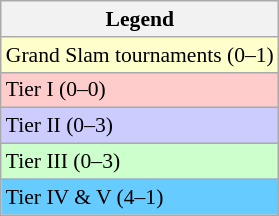<table class=wikitable style="font-size:90%">
<tr>
<th>Legend</th>
</tr>
<tr>
<td align=center colspan=2 style="background:#ffc;">Grand Slam tournaments (0–1)</td>
</tr>
<tr>
<td bgcolor=#ffcccc>Tier I (0–0)</td>
</tr>
<tr>
<td bgcolor=#ccccff>Tier II (0–3)</td>
</tr>
<tr>
<td bgcolor=#CCFFCC>Tier III (0–3)</td>
</tr>
<tr>
<td bgcolor=#66CCFF>Tier IV & V (4–1)</td>
</tr>
</table>
